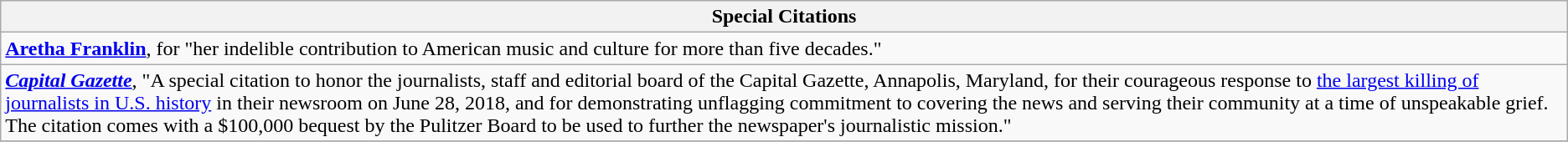<table class="wikitable" style="float:left; float:none;">
<tr>
<th>Special Citations</th>
</tr>
<tr>
<td><strong><a href='#'>Aretha Franklin</a></strong>, for "her indelible contribution to American music and culture for more than five decades."</td>
</tr>
<tr>
<td><strong><em><a href='#'>Capital Gazette</a></em></strong>, "A special citation to honor the journalists, staff and editorial board of the Capital Gazette, Annapolis, Maryland, for their courageous response to <a href='#'>the largest killing of journalists in U.S. history</a> in their newsroom on June 28, 2018, and for demonstrating unflagging commitment to covering the news and serving their community at a time of unspeakable grief. The citation comes with a $100,000 bequest by the Pulitzer Board to be used to further the newspaper's journalistic mission."</td>
</tr>
<tr>
</tr>
</table>
